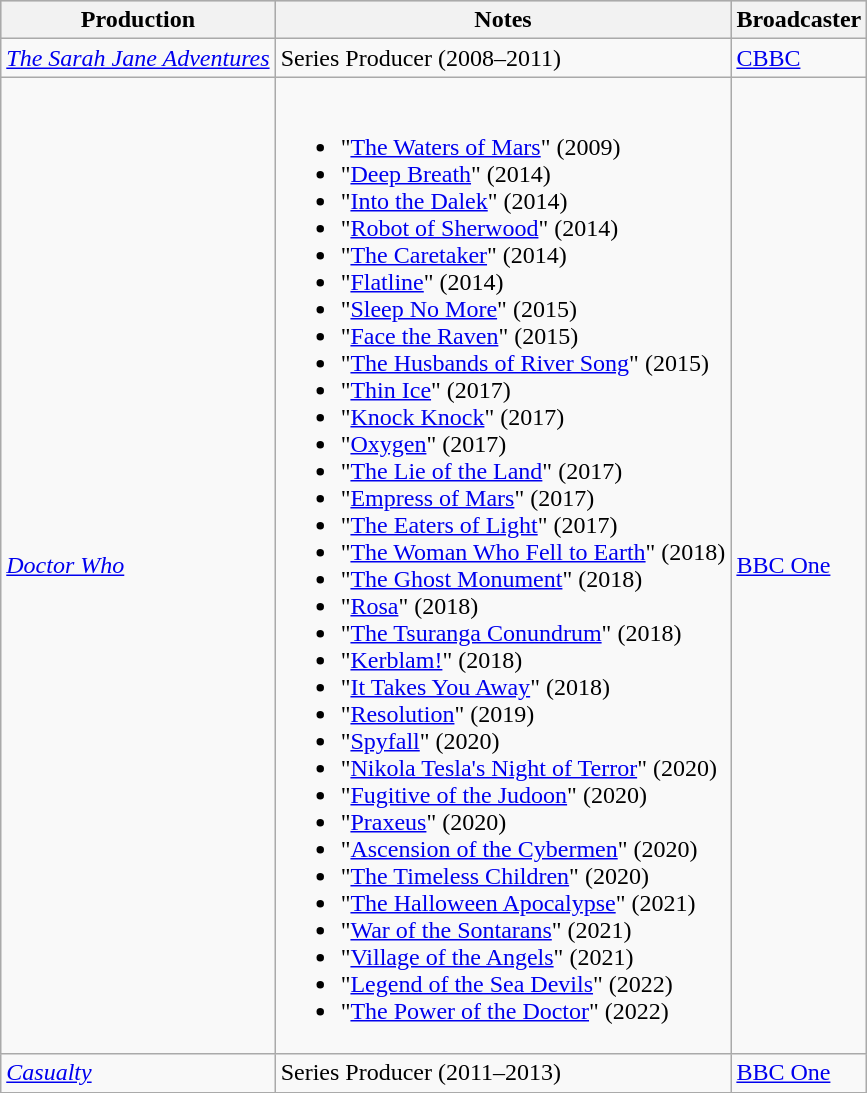<table class="wikitable">
<tr style="background:#ccc; text-align:center;">
<th>Production</th>
<th>Notes</th>
<th>Broadcaster</th>
</tr>
<tr>
<td><em><a href='#'>The Sarah Jane Adventures</a></em></td>
<td>Series Producer (2008–2011)</td>
<td><a href='#'>CBBC</a></td>
</tr>
<tr>
<td><em><a href='#'>Doctor Who</a></em></td>
<td><br><ul><li>"<a href='#'>The Waters of Mars</a>" (2009)</li><li>"<a href='#'>Deep Breath</a>" (2014)</li><li>"<a href='#'>Into the Dalek</a>" (2014)</li><li>"<a href='#'>Robot of Sherwood</a>" (2014)</li><li>"<a href='#'>The Caretaker</a>" (2014)</li><li>"<a href='#'>Flatline</a>" (2014)</li><li>"<a href='#'>Sleep No More</a>" (2015)</li><li>"<a href='#'>Face the Raven</a>" (2015)</li><li>"<a href='#'>The Husbands of River Song</a>" (2015)</li><li>"<a href='#'>Thin Ice</a>" (2017)</li><li>"<a href='#'>Knock Knock</a>" (2017)</li><li>"<a href='#'>Oxygen</a>" (2017)</li><li>"<a href='#'>The Lie of the Land</a>" (2017)</li><li>"<a href='#'>Empress of Mars</a>" (2017)</li><li>"<a href='#'>The Eaters of Light</a>" (2017)</li><li>"<a href='#'>The Woman Who Fell to Earth</a>" (2018)</li><li>"<a href='#'>The Ghost Monument</a>" (2018)</li><li>"<a href='#'>Rosa</a>" (2018)</li><li>"<a href='#'>The Tsuranga Conundrum</a>" (2018)</li><li>"<a href='#'>Kerblam!</a>" (2018)</li><li>"<a href='#'>It Takes You Away</a>" (2018)</li><li>"<a href='#'>Resolution</a>" (2019)</li><li>"<a href='#'>Spyfall</a>" (2020)</li><li>"<a href='#'>Nikola Tesla's Night of Terror</a>" (2020)</li><li>"<a href='#'>Fugitive of the Judoon</a>" (2020)</li><li>"<a href='#'>Praxeus</a>" (2020)</li><li>"<a href='#'>Ascension of the Cybermen</a>" (2020)</li><li>"<a href='#'>The Timeless Children</a>" (2020)</li><li>"<a href='#'>The Halloween Apocalypse</a>" (2021)</li><li>"<a href='#'>War of the Sontarans</a>" (2021)</li><li>"<a href='#'>Village of the Angels</a>" (2021)</li><li>"<a href='#'>Legend of the Sea Devils</a>" (2022)</li><li>"<a href='#'>The Power of the Doctor</a>" (2022)</li></ul></td>
<td><a href='#'>BBC One</a></td>
</tr>
<tr>
<td><em><a href='#'>Casualty</a></em></td>
<td>Series Producer (2011–2013)</td>
<td><a href='#'>BBC One</a></td>
</tr>
</table>
